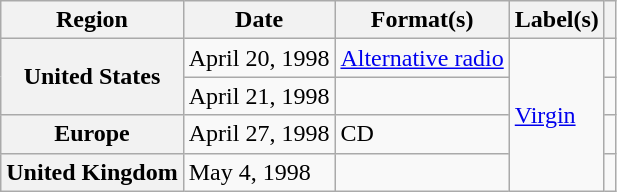<table class="wikitable plainrowheaders">
<tr>
<th scope="col">Region</th>
<th scope="col">Date</th>
<th scope="col">Format(s)</th>
<th scope="col">Label(s)</th>
<th scope="col"></th>
</tr>
<tr>
<th scope="row" rowspan="2">United States</th>
<td>April 20, 1998</td>
<td><a href='#'>Alternative radio</a></td>
<td rowspan="4"><a href='#'>Virgin</a></td>
<td></td>
</tr>
<tr>
<td>April 21, 1998</td>
<td></td>
<td></td>
</tr>
<tr>
<th scope="row">Europe</th>
<td>April 27, 1998</td>
<td>CD</td>
<td></td>
</tr>
<tr>
<th scope="row">United Kingdom</th>
<td>May 4, 1998</td>
<td></td>
<td></td>
</tr>
</table>
